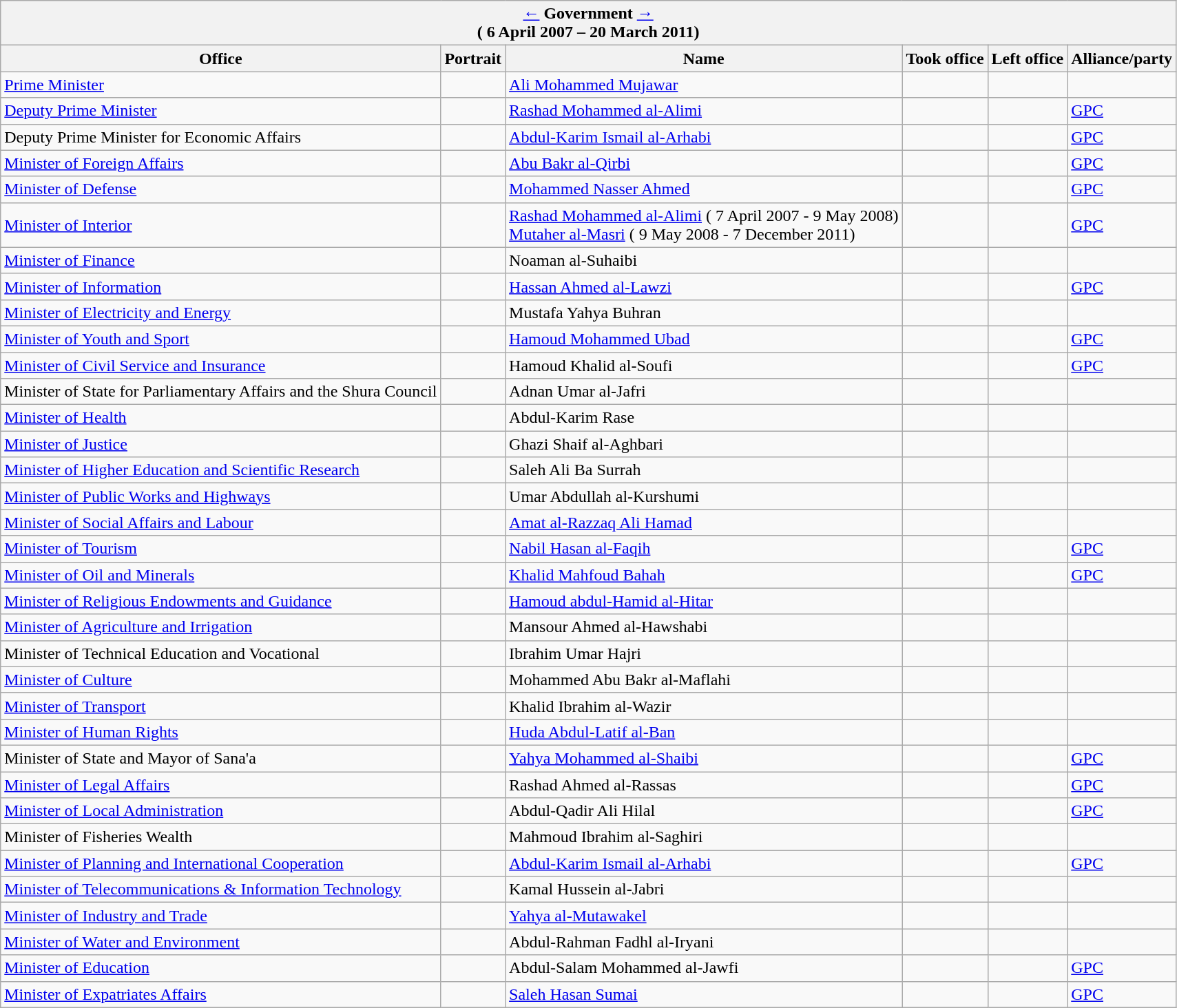<table class="wikitable">
<tr>
<th colspan="6"><a href='#'>←</a>    <strong>Government</strong> <a href='#'>→</a><br>(  6 April 2007 – 20 March 2011)</th>
</tr>
<tr>
<th>Office</th>
<th>Portrait</th>
<th>Name</th>
<th>Took office</th>
<th>Left office</th>
<th>Alliance/party</th>
</tr>
<tr>
<td><a href='#'>Prime Minister</a></td>
<td></td>
<td><a href='#'>Ali Mohammed Mujawar</a></td>
<td></td>
<td></td>
<td></td>
</tr>
<tr>
<td><a href='#'>Deputy Prime Minister</a></td>
<td></td>
<td><a href='#'>Rashad Mohammed al-Alimi</a></td>
<td></td>
<td></td>
<td><a href='#'>GPC</a></td>
</tr>
<tr>
<td>Deputy Prime Minister for Economic Affairs</td>
<td></td>
<td><a href='#'>Abdul-Karim Ismail al-Arhabi</a></td>
<td></td>
<td></td>
<td><a href='#'>GPC</a></td>
</tr>
<tr>
<td><a href='#'>Minister of Foreign Affairs</a></td>
<td></td>
<td><a href='#'>Abu Bakr al-Qirbi</a></td>
<td></td>
<td></td>
<td><a href='#'>GPC</a></td>
</tr>
<tr>
<td><a href='#'>Minister of Defense</a></td>
<td></td>
<td><a href='#'>Mohammed Nasser Ahmed</a></td>
<td></td>
<td></td>
<td><a href='#'>GPC</a></td>
</tr>
<tr>
<td><a href='#'>Minister of Interior</a></td>
<td></td>
<td><a href='#'>Rashad Mohammed al-Alimi</a> ( 7 April 2007 - 9 May 2008)<br><a href='#'>Mutaher al-Masri</a> ( 9 May 2008 - 7 December 2011)</td>
<td></td>
<td></td>
<td><a href='#'>GPC</a></td>
</tr>
<tr>
<td><a href='#'>Minister of Finance</a></td>
<td></td>
<td>Noaman al-Suhaibi</td>
<td></td>
<td></td>
<td></td>
</tr>
<tr>
<td><a href='#'>Minister of Information</a></td>
<td></td>
<td><a href='#'>Hassan Ahmed al-Lawzi</a></td>
<td></td>
<td></td>
<td><a href='#'>GPC</a></td>
</tr>
<tr>
<td><a href='#'>Minister of Electricity and Energy</a></td>
<td></td>
<td>Mustafa Yahya Buhran</td>
<td></td>
<td></td>
<td></td>
</tr>
<tr>
<td><a href='#'>Minister of Youth and Sport</a></td>
<td></td>
<td><a href='#'>Hamoud Mohammed Ubad</a></td>
<td></td>
<td></td>
<td><a href='#'>GPC</a></td>
</tr>
<tr>
<td><a href='#'>Minister of Civil Service and Insurance</a></td>
<td></td>
<td>Hamoud Khalid al-Soufi</td>
<td></td>
<td></td>
<td><a href='#'>GPC</a></td>
</tr>
<tr>
<td>Minister of State for Parliamentary Affairs and the Shura Council</td>
<td></td>
<td>Adnan Umar al-Jafri</td>
<td></td>
<td></td>
<td></td>
</tr>
<tr>
<td><a href='#'>Minister of Health</a></td>
<td></td>
<td>Abdul-Karim Rase</td>
<td></td>
<td></td>
<td></td>
</tr>
<tr>
<td><a href='#'>Minister of Justice</a></td>
<td></td>
<td>Ghazi Shaif al-Aghbari</td>
<td></td>
<td></td>
<td></td>
</tr>
<tr>
<td><a href='#'>Minister of Higher Education and Scientific Research</a></td>
<td></td>
<td>Saleh Ali Ba Surrah</td>
<td></td>
<td></td>
<td></td>
</tr>
<tr>
<td><a href='#'>Minister of Public Works and Highways</a></td>
<td></td>
<td>Umar Abdullah al-Kurshumi</td>
<td></td>
<td></td>
<td></td>
</tr>
<tr>
<td><a href='#'>Minister of Social Affairs and Labour</a></td>
<td></td>
<td><a href='#'>Amat al-Razzaq Ali Hamad</a></td>
<td></td>
<td></td>
<td></td>
</tr>
<tr>
<td><a href='#'>Minister of Tourism</a></td>
<td></td>
<td><a href='#'>Nabil Hasan al-Faqih</a></td>
<td></td>
<td></td>
<td><a href='#'>GPC</a></td>
</tr>
<tr>
<td><a href='#'>Minister of Oil and Minerals</a></td>
<td></td>
<td><a href='#'>Khalid Mahfoud Bahah</a></td>
<td></td>
<td></td>
<td><a href='#'>GPC</a></td>
</tr>
<tr>
<td><a href='#'>Minister of Religious Endowments and Guidance</a></td>
<td></td>
<td><a href='#'>Hamoud abdul-Hamid al-Hitar</a></td>
<td></td>
<td></td>
<td></td>
</tr>
<tr>
<td><a href='#'>Minister of Agriculture and Irrigation</a></td>
<td></td>
<td>Mansour Ahmed al-Hawshabi</td>
<td></td>
<td></td>
<td></td>
</tr>
<tr>
<td>Minister of Technical Education and Vocational</td>
<td></td>
<td>Ibrahim Umar Hajri</td>
<td></td>
<td></td>
<td></td>
</tr>
<tr>
<td><a href='#'>Minister of Culture</a></td>
<td></td>
<td>Mohammed Abu Bakr al-Maflahi</td>
<td></td>
<td></td>
<td></td>
</tr>
<tr>
<td><a href='#'>Minister of Transport</a></td>
<td></td>
<td>Khalid Ibrahim al-Wazir</td>
<td></td>
<td></td>
<td></td>
</tr>
<tr>
<td><a href='#'>Minister of Human Rights</a></td>
<td></td>
<td><a href='#'>Huda Abdul-Latif al-Ban</a></td>
<td></td>
<td></td>
<td></td>
</tr>
<tr>
<td>Minister of State and Mayor of Sana'a</td>
<td></td>
<td><a href='#'>Yahya Mohammed al-Shaibi</a></td>
<td></td>
<td></td>
<td><a href='#'>GPC</a></td>
</tr>
<tr>
<td><a href='#'>Minister of Legal Affairs</a></td>
<td></td>
<td>Rashad Ahmed al-Rassas</td>
<td></td>
<td></td>
<td><a href='#'>GPC</a></td>
</tr>
<tr>
<td><a href='#'>Minister of Local Administration</a></td>
<td></td>
<td>Abdul-Qadir Ali Hilal</td>
<td></td>
<td></td>
<td><a href='#'>GPC</a></td>
</tr>
<tr>
<td>Minister of Fisheries Wealth</td>
<td></td>
<td>Mahmoud Ibrahim al-Saghiri</td>
<td></td>
<td></td>
<td></td>
</tr>
<tr>
<td><a href='#'>Minister of Planning and International Cooperation</a></td>
<td></td>
<td><a href='#'>Abdul-Karim Ismail al-Arhabi</a></td>
<td></td>
<td></td>
<td><a href='#'>GPC</a></td>
</tr>
<tr>
<td><a href='#'>Minister of Telecommunications & Information Technology</a></td>
<td></td>
<td>Kamal Hussein al-Jabri</td>
<td></td>
<td></td>
<td></td>
</tr>
<tr>
<td><a href='#'>Minister of Industry and Trade</a></td>
<td></td>
<td><a href='#'>Yahya al-Mutawakel</a></td>
<td></td>
<td></td>
<td></td>
</tr>
<tr>
<td><a href='#'>Minister of Water and Environment</a></td>
<td></td>
<td>Abdul-Rahman Fadhl al-Iryani</td>
<td></td>
<td></td>
<td></td>
</tr>
<tr>
<td><a href='#'>Minister of Education</a></td>
<td></td>
<td>Abdul-Salam Mohammed al-Jawfi</td>
<td></td>
<td></td>
<td><a href='#'>GPC</a></td>
</tr>
<tr>
<td><a href='#'>Minister of Expatriates Affairs</a></td>
<td></td>
<td><a href='#'>Saleh Hasan Sumai</a></td>
<td></td>
<td></td>
<td><a href='#'>GPC</a></td>
</tr>
</table>
